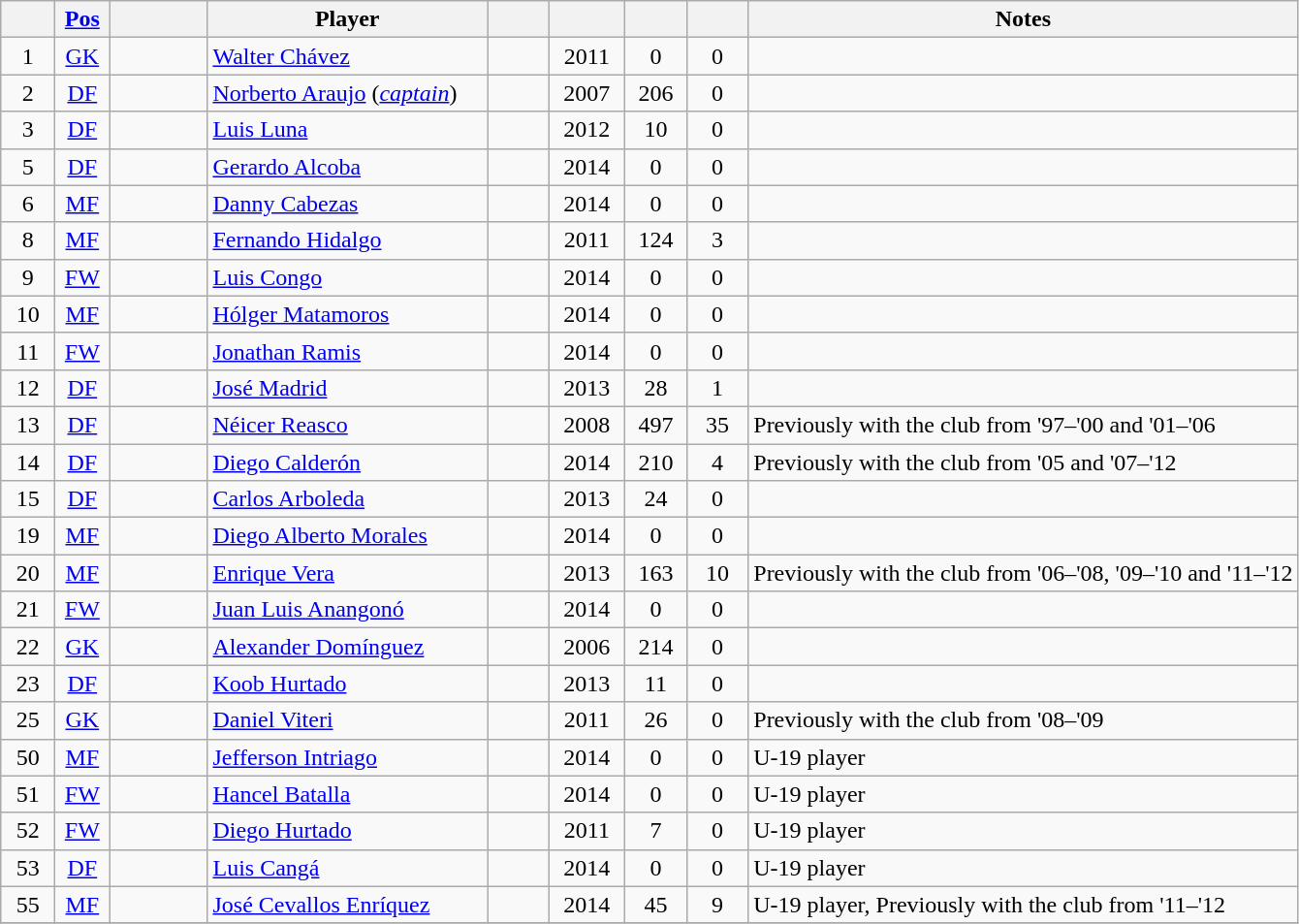<table class="wikitable sortable" style="text-align: center">
<tr>
<th width=30><br></th>
<th width=30><a href='#'>Pos</a><br></th>
<th width=60><br></th>
<th width=185>Player<br></th>
<th width=35><br></th>
<th width=45><br></th>
<th width=35><br></th>
<th width=35><br></th>
<th>Notes<br></th>
</tr>
<tr>
<td>1</td>
<td><a href='#'>GK</a></td>
<td></td>
<td align=left><a href='#'>Walter Chávez</a></td>
<td></td>
<td>2011</td>
<td>0</td>
<td>0</td>
<td align=left></td>
</tr>
<tr>
<td>2</td>
<td><a href='#'>DF</a></td>
<td></td>
<td align=left><a href='#'>Norberto Araujo</a> (<em><a href='#'>captain</a></em>)</td>
<td></td>
<td>2007</td>
<td>206</td>
<td>0</td>
<td align=left></td>
</tr>
<tr>
<td>3</td>
<td><a href='#'>DF</a></td>
<td></td>
<td align=left><a href='#'>Luis Luna</a></td>
<td></td>
<td>2012</td>
<td>10</td>
<td>0</td>
<td align=left></td>
</tr>
<tr>
<td>5</td>
<td><a href='#'>DF</a></td>
<td></td>
<td align=left><a href='#'>Gerardo Alcoba</a></td>
<td></td>
<td>2014</td>
<td>0</td>
<td>0</td>
<td align=left></td>
</tr>
<tr>
<td>6</td>
<td><a href='#'>MF</a></td>
<td></td>
<td align=left><a href='#'>Danny Cabezas</a></td>
<td></td>
<td>2014</td>
<td>0</td>
<td>0</td>
<td align=left></td>
</tr>
<tr>
<td>8</td>
<td><a href='#'>MF</a></td>
<td></td>
<td align=left><a href='#'>Fernando Hidalgo</a></td>
<td></td>
<td>2011</td>
<td>124</td>
<td>3</td>
<td align=left></td>
</tr>
<tr>
<td>9</td>
<td><a href='#'>FW</a></td>
<td></td>
<td align=left><a href='#'>Luis Congo</a></td>
<td></td>
<td>2014</td>
<td>0</td>
<td>0</td>
<td align=left></td>
</tr>
<tr>
<td>10</td>
<td><a href='#'>MF</a></td>
<td></td>
<td align=left><a href='#'>Hólger Matamoros</a></td>
<td></td>
<td>2014</td>
<td>0</td>
<td>0</td>
<td align=left></td>
</tr>
<tr>
<td>11</td>
<td><a href='#'>FW</a></td>
<td></td>
<td align=left><a href='#'>Jonathan Ramis</a></td>
<td></td>
<td>2014</td>
<td>0</td>
<td>0</td>
<td align=left></td>
</tr>
<tr>
<td>12</td>
<td><a href='#'>DF</a></td>
<td></td>
<td align=left><a href='#'>José Madrid</a></td>
<td></td>
<td>2013</td>
<td>28</td>
<td>1</td>
<td align=left></td>
</tr>
<tr>
<td>13</td>
<td><a href='#'>DF</a></td>
<td></td>
<td align=left><a href='#'>Néicer Reasco</a></td>
<td></td>
<td>2008</td>
<td>497</td>
<td>35</td>
<td align=left>Previously with the club from '97–'00 and '01–'06</td>
</tr>
<tr>
<td>14</td>
<td><a href='#'>DF</a></td>
<td></td>
<td align=left><a href='#'>Diego Calderón</a></td>
<td></td>
<td>2014</td>
<td>210</td>
<td>4</td>
<td align=left>Previously with the club from '05 and '07–'12</td>
</tr>
<tr>
<td>15</td>
<td><a href='#'>DF</a></td>
<td></td>
<td align=left><a href='#'>Carlos Arboleda</a></td>
<td></td>
<td>2013</td>
<td>24</td>
<td>0</td>
<td align=left></td>
</tr>
<tr>
<td>19</td>
<td><a href='#'>MF</a></td>
<td></td>
<td align=left><a href='#'>Diego Alberto Morales</a></td>
<td></td>
<td>2014</td>
<td>0</td>
<td>0</td>
<td align=left></td>
</tr>
<tr>
<td>20</td>
<td><a href='#'>MF</a></td>
<td></td>
<td align=left><a href='#'>Enrique Vera</a></td>
<td></td>
<td>2013</td>
<td>163</td>
<td>10</td>
<td align=left>Previously with the club from '06–'08, '09–'10 and '11–'12</td>
</tr>
<tr>
<td>21</td>
<td><a href='#'>FW</a></td>
<td></td>
<td align=left><a href='#'>Juan Luis Anangonó</a></td>
<td></td>
<td>2014</td>
<td>0</td>
<td>0</td>
<td align=left></td>
</tr>
<tr>
<td>22</td>
<td><a href='#'>GK</a></td>
<td></td>
<td align=left><a href='#'>Alexander Domínguez</a></td>
<td></td>
<td>2006</td>
<td>214</td>
<td>0</td>
<td align=left></td>
</tr>
<tr>
<td>23</td>
<td><a href='#'>DF</a></td>
<td></td>
<td align=left><a href='#'>Koob Hurtado</a></td>
<td></td>
<td>2013</td>
<td>11</td>
<td>0</td>
<td align=left></td>
</tr>
<tr>
<td>25</td>
<td><a href='#'>GK</a></td>
<td></td>
<td align=left><a href='#'>Daniel Viteri</a></td>
<td></td>
<td>2011</td>
<td>26</td>
<td>0</td>
<td align=left>Previously with the club from '08–'09</td>
</tr>
<tr>
<td>50</td>
<td><a href='#'>MF</a></td>
<td></td>
<td align=left><a href='#'>Jefferson Intriago</a></td>
<td></td>
<td>2014</td>
<td>0</td>
<td>0</td>
<td align=left>U-19 player</td>
</tr>
<tr>
<td>51</td>
<td><a href='#'>FW</a></td>
<td></td>
<td align=left><a href='#'>Hancel Batalla</a></td>
<td></td>
<td>2014</td>
<td>0</td>
<td>0</td>
<td align=left>U-19 player</td>
</tr>
<tr>
<td>52</td>
<td><a href='#'>FW</a></td>
<td></td>
<td align=left><a href='#'>Diego Hurtado</a></td>
<td></td>
<td>2011</td>
<td>7</td>
<td>0</td>
<td align=left>U-19 player</td>
</tr>
<tr>
<td>53</td>
<td><a href='#'>DF</a></td>
<td></td>
<td align=left><a href='#'>Luis Cangá</a></td>
<td></td>
<td>2014</td>
<td>0</td>
<td>0</td>
<td align=left>U-19 player</td>
</tr>
<tr>
<td>55</td>
<td><a href='#'>MF</a></td>
<td></td>
<td align=left><a href='#'>José Cevallos Enríquez</a></td>
<td></td>
<td>2014</td>
<td>45</td>
<td>9</td>
<td align=left>U-19 player, Previously with the club from '11–'12</td>
</tr>
<tr>
</tr>
</table>
